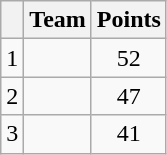<table class="wikitable sortable">
<tr>
<th></th>
<th>Team</th>
<th>Points</th>
</tr>
<tr>
<td align=center>1</td>
<td></td>
<td align=center>52</td>
</tr>
<tr>
<td align=center>2</td>
<td></td>
<td align=center>47</td>
</tr>
<tr>
<td align=center>3</td>
<td></td>
<td align=center>41</td>
</tr>
</table>
